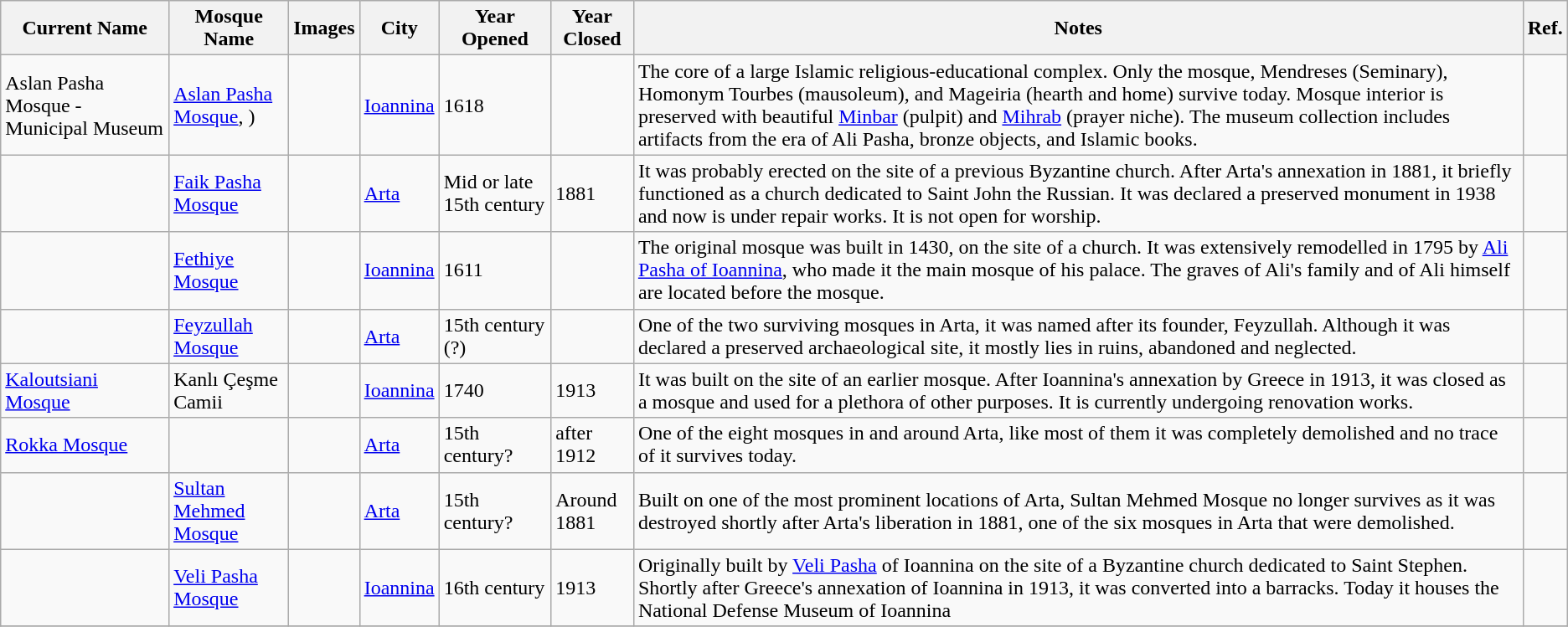<table class="wikitable plainrowheaders sortable" style="text-align:left;">
<tr>
<th>Current Name</th>
<th>Mosque Name</th>
<th class="unsortable">Images</th>
<th>City</th>
<th>Year Opened</th>
<th>Year Closed</th>
<th class="unsortable">Notes</th>
<th class="unsortable">Ref.</th>
</tr>
<tr>
<td>Aslan Pasha Mosque - Municipal Museum</td>
<td><a href='#'>Aslan Pasha Mosque</a>, )</td>
<td></td>
<td><a href='#'>Ioannina</a></td>
<td>1618</td>
<td></td>
<td>The core of a large Islamic religious-educational complex. Only the mosque, Mendreses (Seminary), Homonym Tourbes (mausoleum), and Mageiria (hearth and home) survive today. Mosque interior is preserved with beautiful <a href='#'>Minbar</a> (pulpit) and <a href='#'>Mihrab</a> (prayer niche). The museum collection includes artifacts from the era of Ali Pasha, bronze objects, and Islamic books.</td>
<td></td>
</tr>
<tr>
<td></td>
<td><a href='#'>Faik Pasha Mosque</a></td>
<td></td>
<td><a href='#'>Arta</a></td>
<td>Mid or late 15th century</td>
<td>1881</td>
<td>It was probably erected on the site of a previous Byzantine church. After Arta's annexation in 1881, it briefly functioned as a church dedicated to Saint John the Russian. It was declared a preserved monument in 1938 and now is under repair works. It is not open for worship.</td>
<td></td>
</tr>
<tr>
<td></td>
<td><a href='#'>Fethiye Mosque</a></td>
<td></td>
<td><a href='#'>Ioannina</a></td>
<td>1611</td>
<td></td>
<td>The original mosque was built in 1430, on the site of a church. It was extensively remodelled in 1795 by <a href='#'>Ali Pasha of Ioannina</a>, who made it the main mosque of his palace. The graves of Ali's family and of Ali himself are located before the mosque.</td>
<td></td>
</tr>
<tr>
<td></td>
<td><a href='#'>Feyzullah Mosque</a></td>
<td></td>
<td><a href='#'>Arta</a></td>
<td>15th century (?)</td>
<td></td>
<td>One of the two surviving mosques in Arta, it was named after its founder, Feyzullah. Although it was declared a preserved archaeological site, it mostly lies in ruins, abandoned and neglected.</td>
<td></td>
</tr>
<tr>
<td><a href='#'>Kaloutsiani Mosque</a></td>
<td>Kanlı Çeşme Camii</td>
<td></td>
<td><a href='#'>Ioannina</a></td>
<td>1740</td>
<td>1913</td>
<td>It was built on the site of an earlier mosque. After Ioannina's annexation by Greece in 1913, it was closed as a mosque and used for a plethora of other purposes. It is currently undergoing renovation works.</td>
<td></td>
</tr>
<tr>
<td><a href='#'>Rokka Mosque</a></td>
<td></td>
<td></td>
<td><a href='#'>Arta</a></td>
<td>15th century?</td>
<td>after 1912</td>
<td>One of the eight mosques in and around Arta, like most of them it was completely demolished and no trace of it survives today.</td>
<td></td>
</tr>
<tr>
<td></td>
<td><a href='#'>Sultan Mehmed Mosque</a></td>
<td></td>
<td><a href='#'>Arta</a></td>
<td>15th century?</td>
<td>Around 1881</td>
<td>Built on one of the most prominent locations of Arta, Sultan Mehmed Mosque no longer survives as it was destroyed shortly after Arta's liberation in 1881, one of the six mosques in Arta that were demolished.</td>
<td></td>
</tr>
<tr>
<td></td>
<td><a href='#'>Veli Pasha Mosque</a></td>
<td></td>
<td><a href='#'>Ioannina</a></td>
<td>16th century</td>
<td>1913</td>
<td>Originally built by <a href='#'>Veli Pasha</a> of Ioannina on the site of a Byzantine church dedicated to Saint Stephen. Shortly after Greece's annexation of Ioannina in 1913, it was converted into a barracks. Today it houses the National Defense Museum of Ioannina</td>
<td></td>
</tr>
<tr>
</tr>
</table>
